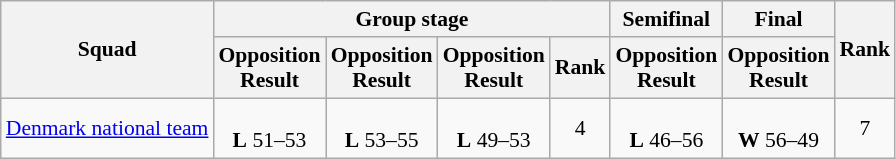<table class=wikitable style="font-size:90%">
<tr>
<th rowspan="2">Squad</th>
<th colspan="4">Group stage</th>
<th>Semifinal</th>
<th>Final</th>
<th rowspan="2">Rank</th>
</tr>
<tr>
<th>Opposition<br>Result</th>
<th>Opposition<br>Result</th>
<th>Opposition<br>Result</th>
<th>Rank</th>
<th>Opposition<br>Result</th>
<th>Opposition<br>Result</th>
</tr>
<tr align=center>
<td align=left><a href='#'>Denmark national team</a></td>
<td><br><strong>L</strong> 51–53</td>
<td><br><strong>L</strong> 53–55</td>
<td><br><strong>L</strong> 49–53</td>
<td>4</td>
<td> <br><strong>L</strong> 46–56</td>
<td><br><strong>W</strong> 56–49</td>
<td>7</td>
</tr>
</table>
